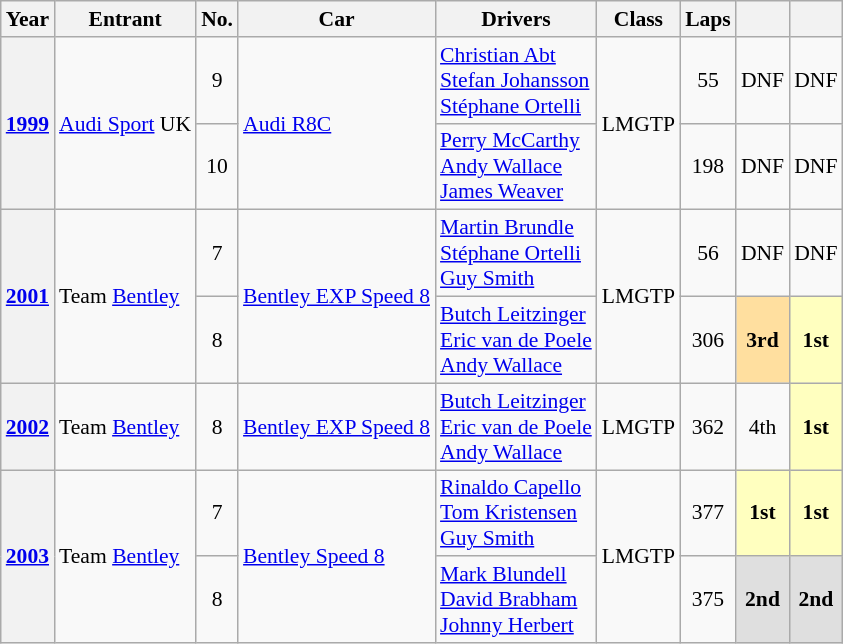<table class="wikitable" style="text-align:center; font-size:90%">
<tr>
<th>Year</th>
<th>Entrant</th>
<th>No.</th>
<th>Car</th>
<th>Drivers</th>
<th>Class</th>
<th>Laps</th>
<th></th>
<th></th>
</tr>
<tr>
<th rowspan=2><a href='#'>1999</a></th>
<td rowspan=2 align=left> <a href='#'>Audi Sport</a> UK</td>
<td>9</td>
<td rowspan=2 align=left><a href='#'>Audi R8C</a></td>
<td align=left> <a href='#'>Christian Abt</a><br> <a href='#'>Stefan Johansson</a><br> <a href='#'>Stéphane Ortelli</a></td>
<td rowspan=2>LMGTP</td>
<td>55</td>
<td>DNF</td>
<td>DNF</td>
</tr>
<tr>
<td>10</td>
<td align=left> <a href='#'>Perry McCarthy</a><br> <a href='#'>Andy Wallace</a><br> <a href='#'>James Weaver</a></td>
<td>198</td>
<td>DNF</td>
<td>DNF</td>
</tr>
<tr>
<th rowspan=2><a href='#'>2001</a></th>
<td rowspan=2 align=left> Team <a href='#'>Bentley</a></td>
<td>7</td>
<td rowspan=2 align=left><a href='#'>Bentley EXP Speed 8</a></td>
<td align=left> <a href='#'>Martin Brundle</a><br> <a href='#'>Stéphane Ortelli</a><br> <a href='#'>Guy Smith</a></td>
<td rowspan=2>LMGTP</td>
<td>56</td>
<td>DNF</td>
<td>DNF</td>
</tr>
<tr>
<td>8</td>
<td align=left> <a href='#'>Butch Leitzinger</a><br> <a href='#'>Eric van de Poele</a><br> <a href='#'>Andy Wallace</a></td>
<td>306</td>
<td style="background:#FFDF9F;"><strong>3rd</strong></td>
<td style="background:#FFFFBF;"><strong>1st</strong></td>
</tr>
<tr>
<th><a href='#'>2002</a></th>
<td align=left> Team <a href='#'>Bentley</a></td>
<td>8</td>
<td align=left><a href='#'>Bentley EXP Speed 8</a></td>
<td align=left> <a href='#'>Butch Leitzinger</a><br> <a href='#'>Eric van de Poele</a><br> <a href='#'>Andy Wallace</a></td>
<td>LMGTP</td>
<td>362</td>
<td>4th</td>
<td style="background:#FFFFBF;"><strong>1st</strong></td>
</tr>
<tr>
<th rowspan=2><a href='#'>2003</a></th>
<td rowspan=2 align=left> Team <a href='#'>Bentley</a></td>
<td>7</td>
<td rowspan=2 align=left><a href='#'>Bentley Speed 8</a></td>
<td align=left> <a href='#'>Rinaldo Capello</a><br> <a href='#'>Tom Kristensen</a><br> <a href='#'>Guy Smith</a></td>
<td rowspan=2>LMGTP</td>
<td>377</td>
<td style="background:#FFFFBF;"><strong>1st</strong></td>
<td style="background:#FFFFBF;"><strong>1st</strong></td>
</tr>
<tr>
<td>8</td>
<td align=left> <a href='#'>Mark Blundell</a><br> <a href='#'>David Brabham</a><br> <a href='#'>Johnny Herbert</a></td>
<td>375</td>
<td style="background:#DFDFDF;"><strong>2nd</strong></td>
<td style="background:#DFDFDF;"><strong>2nd</strong></td>
</tr>
</table>
